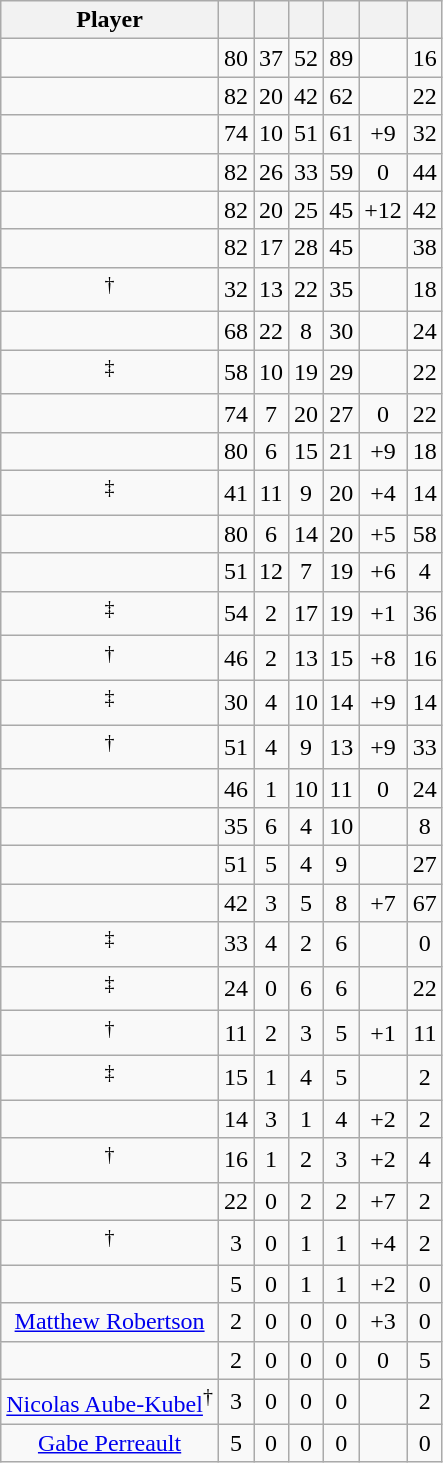<table class="wikitable sortable" style="text-align:center;">
<tr>
<th>Player</th>
<th></th>
<th></th>
<th></th>
<th></th>
<th data-sort-type="number"></th>
<th></th>
</tr>
<tr>
<td></td>
<td>80</td>
<td>37</td>
<td>52</td>
<td>89</td>
<td></td>
<td>16</td>
</tr>
<tr>
<td></td>
<td>82</td>
<td>20</td>
<td>42</td>
<td>62</td>
<td></td>
<td>22</td>
</tr>
<tr>
<td></td>
<td>74</td>
<td>10</td>
<td>51</td>
<td>61</td>
<td>+9</td>
<td>32</td>
</tr>
<tr>
<td></td>
<td>82</td>
<td>26</td>
<td>33</td>
<td>59</td>
<td>0</td>
<td>44</td>
</tr>
<tr>
<td></td>
<td>82</td>
<td>20</td>
<td>25</td>
<td>45</td>
<td>+12</td>
<td>42</td>
</tr>
<tr>
<td></td>
<td>82</td>
<td>17</td>
<td>28</td>
<td>45</td>
<td></td>
<td>38</td>
</tr>
<tr>
<td><sup>†</sup></td>
<td>32</td>
<td>13</td>
<td>22</td>
<td>35</td>
<td></td>
<td>18</td>
</tr>
<tr>
<td></td>
<td>68</td>
<td>22</td>
<td>8</td>
<td>30</td>
<td></td>
<td>24</td>
</tr>
<tr>
<td><sup>‡</sup></td>
<td>58</td>
<td>10</td>
<td>19</td>
<td>29</td>
<td></td>
<td>22</td>
</tr>
<tr>
<td></td>
<td>74</td>
<td>7</td>
<td>20</td>
<td>27</td>
<td>0</td>
<td>22</td>
</tr>
<tr>
<td></td>
<td>80</td>
<td>6</td>
<td>15</td>
<td>21</td>
<td>+9</td>
<td>18</td>
</tr>
<tr>
<td><sup>‡</sup></td>
<td>41</td>
<td>11</td>
<td>9</td>
<td>20</td>
<td>+4</td>
<td>14</td>
</tr>
<tr>
<td></td>
<td>80</td>
<td>6</td>
<td>14</td>
<td>20</td>
<td>+5</td>
<td>58</td>
</tr>
<tr>
<td></td>
<td>51</td>
<td>12</td>
<td>7</td>
<td>19</td>
<td>+6</td>
<td>4</td>
</tr>
<tr>
<td><sup>‡</sup></td>
<td>54</td>
<td>2</td>
<td>17</td>
<td>19</td>
<td>+1</td>
<td>36</td>
</tr>
<tr>
<td><sup>†</sup></td>
<td>46</td>
<td>2</td>
<td>13</td>
<td>15</td>
<td>+8</td>
<td>16</td>
</tr>
<tr>
<td><sup>‡</sup></td>
<td>30</td>
<td>4</td>
<td>10</td>
<td>14</td>
<td>+9</td>
<td>14</td>
</tr>
<tr>
<td><sup>†</sup></td>
<td>51</td>
<td>4</td>
<td>9</td>
<td>13</td>
<td>+9</td>
<td>33</td>
</tr>
<tr>
<td></td>
<td>46</td>
<td>1</td>
<td>10</td>
<td>11</td>
<td>0</td>
<td>24</td>
</tr>
<tr>
<td></td>
<td>35</td>
<td>6</td>
<td>4</td>
<td>10</td>
<td></td>
<td>8</td>
</tr>
<tr>
<td></td>
<td>51</td>
<td>5</td>
<td>4</td>
<td>9</td>
<td></td>
<td>27</td>
</tr>
<tr>
<td></td>
<td>42</td>
<td>3</td>
<td>5</td>
<td>8</td>
<td>+7</td>
<td>67</td>
</tr>
<tr>
<td><sup>‡</sup></td>
<td>33</td>
<td>4</td>
<td>2</td>
<td>6</td>
<td></td>
<td>0</td>
</tr>
<tr>
<td><sup>‡</sup></td>
<td>24</td>
<td>0</td>
<td>6</td>
<td>6</td>
<td></td>
<td>22</td>
</tr>
<tr>
<td><sup>†</sup></td>
<td>11</td>
<td>2</td>
<td>3</td>
<td>5</td>
<td>+1</td>
<td>11</td>
</tr>
<tr>
<td><sup>‡</sup></td>
<td>15</td>
<td>1</td>
<td>4</td>
<td>5</td>
<td></td>
<td>2</td>
</tr>
<tr>
<td></td>
<td>14</td>
<td>3</td>
<td>1</td>
<td>4</td>
<td>+2</td>
<td>2</td>
</tr>
<tr>
<td><sup>†</sup></td>
<td>16</td>
<td>1</td>
<td>2</td>
<td>3</td>
<td>+2</td>
<td>4</td>
</tr>
<tr>
<td></td>
<td>22</td>
<td>0</td>
<td>2</td>
<td>2</td>
<td>+7</td>
<td>2</td>
</tr>
<tr>
<td><sup>†</sup></td>
<td>3</td>
<td>0</td>
<td>1</td>
<td>1</td>
<td>+4</td>
<td>2</td>
</tr>
<tr>
<td></td>
<td>5</td>
<td>0</td>
<td>1</td>
<td>1</td>
<td>+2</td>
<td>0</td>
</tr>
<tr>
<td><a href='#'>Matthew Robertson</a></td>
<td>2</td>
<td>0</td>
<td>0</td>
<td>0</td>
<td>+3</td>
<td>0</td>
</tr>
<tr>
<td></td>
<td>2</td>
<td>0</td>
<td>0</td>
<td>0</td>
<td>0</td>
<td>5</td>
</tr>
<tr>
<td><a href='#'>Nicolas Aube-Kubel</a><sup>†</sup></td>
<td>3</td>
<td>0</td>
<td>0</td>
<td>0</td>
<td></td>
<td>2</td>
</tr>
<tr>
<td><a href='#'>Gabe Perreault</a></td>
<td>5</td>
<td>0</td>
<td>0</td>
<td>0</td>
<td></td>
<td>0</td>
</tr>
</table>
